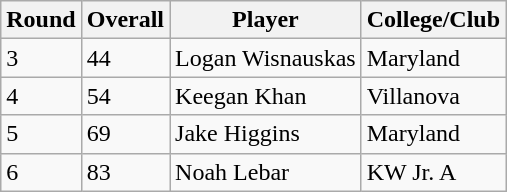<table class="wikitable">
<tr>
<th>Round</th>
<th>Overall</th>
<th>Player</th>
<th>College/Club</th>
</tr>
<tr>
<td>3</td>
<td>44</td>
<td>Logan Wisnauskas</td>
<td>Maryland</td>
</tr>
<tr>
<td>4</td>
<td>54</td>
<td>Keegan Khan</td>
<td>Villanova</td>
</tr>
<tr>
<td>5</td>
<td>69</td>
<td>Jake Higgins</td>
<td>Maryland</td>
</tr>
<tr>
<td>6</td>
<td>83</td>
<td>Noah Lebar</td>
<td>KW Jr. A</td>
</tr>
</table>
